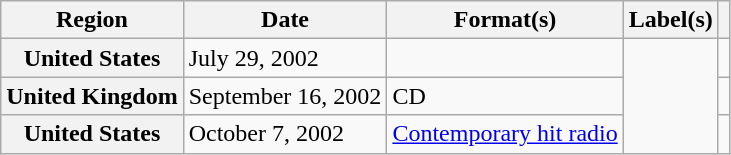<table class="wikitable plainrowheaders">
<tr>
<th scope="col">Region</th>
<th scope="col">Date</th>
<th scope="col">Format(s)</th>
<th scope="col">Label(s)</th>
<th scope="col"></th>
</tr>
<tr>
<th scope="row">United States</th>
<td>July 29, 2002</td>
<td></td>
<td rowspan="3"></td>
<td align="center"></td>
</tr>
<tr>
<th scope="row">United Kingdom</th>
<td>September 16, 2002</td>
<td>CD</td>
<td align="center"></td>
</tr>
<tr>
<th scope="row">United States</th>
<td>October 7, 2002</td>
<td><a href='#'>Contemporary hit radio</a></td>
<td align="center"></td>
</tr>
</table>
